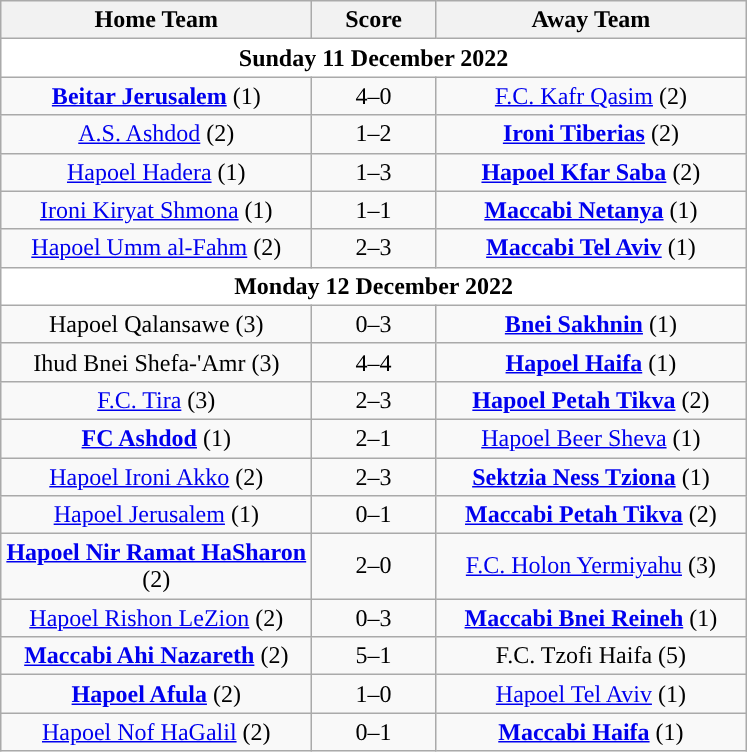<table class="wikitable" style="text-align: center;">
<tr>
<th width="200px">Home Team</th>
<th width="75px">Score</th>
<th width="200px">Away Team</th>
</tr>
<tr>
<td colspan=4 bgcolor=White><strong>Sunday 11 December 2022</strong></td>
</tr>
<tr>
<td><strong><a href='#'>Beitar Jerusalem</a></strong> (1)</td>
<td>4–0</td>
<td><a href='#'>F.C. Kafr Qasim</a> (2)</td>
</tr>
<tr>
<td><a href='#'>A.S. Ashdod</a> (2)</td>
<td>1–2</td>
<td><strong><a href='#'>Ironi Tiberias</a></strong> (2)</td>
</tr>
<tr>
<td><a href='#'>Hapoel Hadera</a> (1)</td>
<td>1–3</td>
<td><strong><a href='#'>Hapoel Kfar Saba</a></strong> (2)</td>
</tr>
<tr>
<td><a href='#'>Ironi Kiryat Shmona</a> (1)</td>
<td>1–1  </td>
<td><strong><a href='#'>Maccabi Netanya</a></strong> (1)</td>
</tr>
<tr>
<td><a href='#'>Hapoel Umm al-Fahm</a> (2)</td>
<td>2–3</td>
<td><strong><a href='#'>Maccabi Tel Aviv</a></strong> (1)</td>
</tr>
<tr>
<td colspan=4 bgcolor=White><strong>Monday 12 December 2022</strong></td>
</tr>
<tr>
<td>Hapoel Qalansawe (3)</td>
<td>0–3</td>
<td><strong><a href='#'>Bnei Sakhnin</a></strong> (1)</td>
</tr>
<tr>
<td>Ihud Bnei Shefa-'Amr  (3)</td>
<td>4–4  </td>
<td><strong><a href='#'>Hapoel Haifa</a></strong> (1)</td>
</tr>
<tr>
<td><a href='#'>F.C. Tira</a> (3)</td>
<td>2–3 </td>
<td><strong><a href='#'>Hapoel Petah Tikva</a></strong> (2)</td>
</tr>
<tr>
<td><strong><a href='#'>FC Ashdod</a></strong> (1)</td>
<td>2–1</td>
<td><a href='#'>Hapoel Beer Sheva</a> (1)</td>
</tr>
<tr>
<td><a href='#'>Hapoel Ironi Akko</a> (2)</td>
<td>2–3</td>
<td><strong><a href='#'>Sektzia Ness Tziona</a></strong> (1)</td>
</tr>
<tr>
<td><a href='#'>Hapoel Jerusalem</a> (1)</td>
<td>0–1</td>
<td><strong><a href='#'>Maccabi Petah Tikva</a></strong> (2)</td>
</tr>
<tr>
<td><strong><a href='#'>Hapoel Nir Ramat HaSharon</a></strong> (2)</td>
<td>2–0</td>
<td><a href='#'>F.C. Holon Yermiyahu</a> (3)</td>
</tr>
<tr>
<td><a href='#'>Hapoel Rishon LeZion</a> (2)</td>
<td>0–3</td>
<td><strong><a href='#'>Maccabi Bnei Reineh</a></strong> (1)</td>
</tr>
<tr>
<td><strong><a href='#'>Maccabi Ahi Nazareth</a></strong> (2)</td>
<td>5–1</td>
<td>F.C. Tzofi Haifa (5)</td>
</tr>
<tr>
<td><strong><a href='#'>Hapoel Afula</a></strong> (2)</td>
<td>1–0</td>
<td><a href='#'>Hapoel Tel Aviv</a> (1)</td>
</tr>
<tr>
<td><a href='#'>Hapoel Nof HaGalil</a> (2)</td>
<td>0–1</td>
<td><strong><a href='#'>Maccabi Haifa</a></strong> (1)</td>
</tr>
</table>
